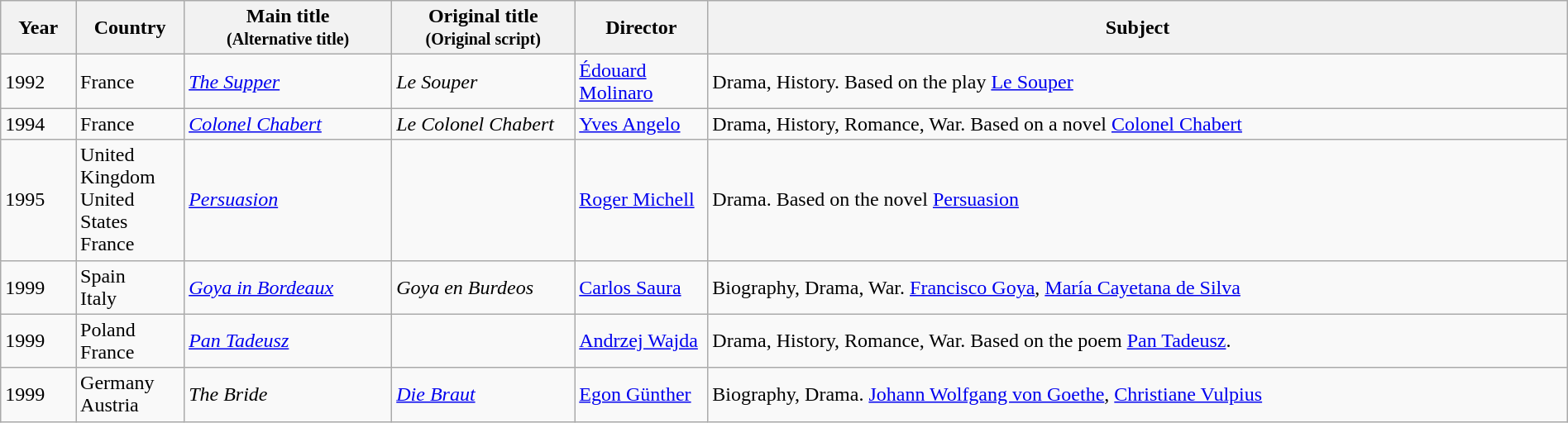<table class="wikitable sortable" style="width:100%;">
<tr>
<th>Year</th>
<th width= 80>Country</th>
<th class="unsortable" style="width:160px;">Main title<br><small>(Alternative title)</small></th>
<th class="unsortable" style="width:140px;">Original title<br><small>(Original script)</small></th>
<th width=100>Director</th>
<th class="unsortable">Subject</th>
</tr>
<tr>
<td>1992</td>
<td>France</td>
<td><em><a href='#'>The Supper</a></em></td>
<td><em>Le Souper</em></td>
<td><a href='#'>Édouard Molinaro</a></td>
<td>Drama, History. Based on the play <a href='#'>Le Souper</a></td>
</tr>
<tr>
<td>1994</td>
<td>France</td>
<td><em><a href='#'>Colonel Chabert</a></em></td>
<td><em>Le Colonel Chabert</em></td>
<td><a href='#'>Yves Angelo</a></td>
<td>Drama, History, Romance, War. Based on a novel <a href='#'>Colonel Chabert</a></td>
</tr>
<tr>
<td>1995</td>
<td>United Kingdom<br>United States<br>France</td>
<td><em><a href='#'>Persuasion</a></em></td>
<td></td>
<td><a href='#'>Roger Michell</a></td>
<td>Drama. Based on the novel <a href='#'>Persuasion</a></td>
</tr>
<tr>
<td>1999</td>
<td>Spain<br>Italy</td>
<td><em><a href='#'>Goya in Bordeaux</a></em></td>
<td><em>Goya en Burdeos </em></td>
<td><a href='#'>Carlos Saura</a></td>
<td>Biography, Drama, War. <a href='#'>Francisco Goya</a>, <a href='#'>María Cayetana de Silva</a></td>
</tr>
<tr>
<td>1999</td>
<td>Poland<br>France</td>
<td><em><a href='#'>Pan Tadeusz</a></em></td>
<td></td>
<td><a href='#'>Andrzej Wajda</a></td>
<td>Drama, History, Romance, War. Based on the poem <a href='#'>Pan Tadeusz</a>.</td>
</tr>
<tr>
<td>1999</td>
<td>Germany<br>Austria</td>
<td><em>The Bride</em></td>
<td><em><a href='#'>Die Braut</a></em></td>
<td><a href='#'>Egon Günther</a></td>
<td>Biography, Drama. <a href='#'>Johann Wolfgang von Goethe</a>, <a href='#'>Christiane Vulpius</a></td>
</tr>
</table>
